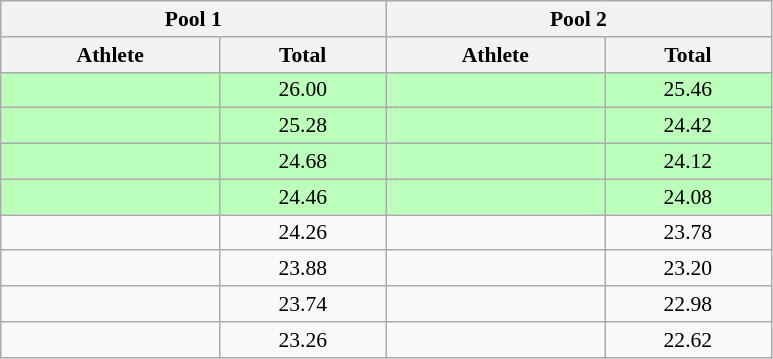<table class="wikitable" style="font-size:90%; text-align:center;">
<tr>
<th colspan=2 width=250>Pool 1</th>
<th colspan=2 width=250>Pool 2</th>
</tr>
<tr>
<th>Athlete</th>
<th>Total</th>
<th>Athlete</th>
<th>Total</th>
</tr>
<tr bgcolor=bbffbb>
<td align=left></td>
<td>26.00</td>
<td align=left></td>
<td>25.46</td>
</tr>
<tr bgcolor=bbffbb>
<td align=left></td>
<td>25.28</td>
<td align=left></td>
<td>24.42</td>
</tr>
<tr bgcolor=bbffbb>
<td align=left></td>
<td>24.68</td>
<td align=left></td>
<td>24.12</td>
</tr>
<tr bgcolor=bbffbb>
<td align=left></td>
<td>24.46</td>
<td align=left></td>
<td>24.08</td>
</tr>
<tr>
<td align=left></td>
<td>24.26</td>
<td align=left></td>
<td>23.78</td>
</tr>
<tr>
<td align=left></td>
<td>23.88</td>
<td align=left></td>
<td>23.20</td>
</tr>
<tr>
<td align=left></td>
<td>23.74</td>
<td align=left></td>
<td>22.98</td>
</tr>
<tr>
<td align=left></td>
<td>23.26</td>
<td align=left></td>
<td>22.62</td>
</tr>
</table>
